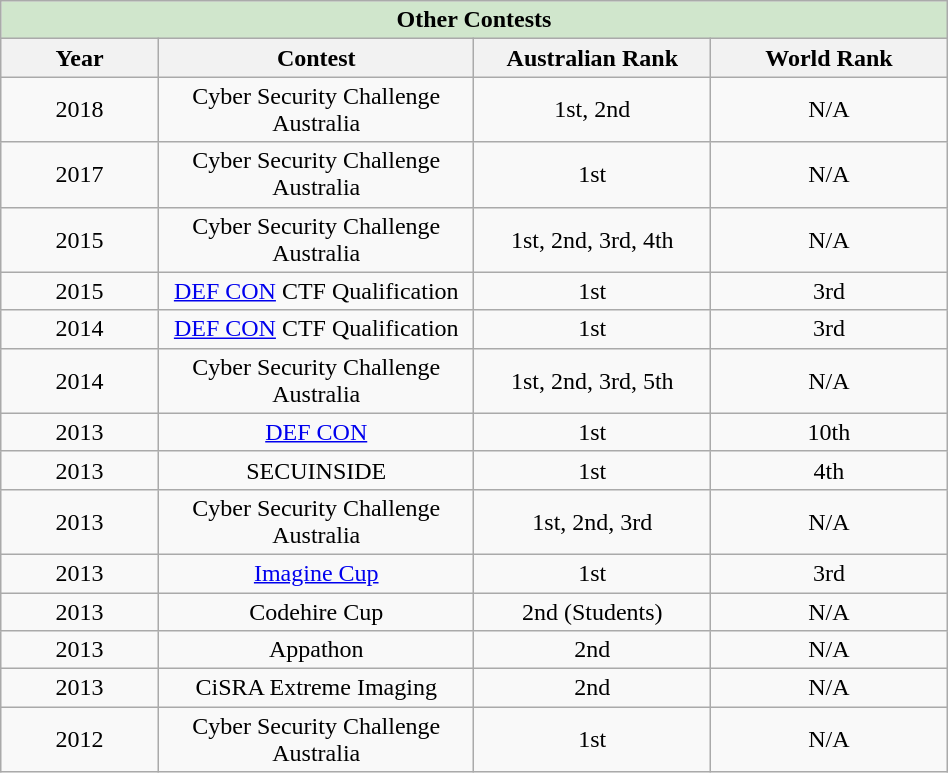<table class="wikitable" style="text-align:center; width:50%">
<tr>
<th colspan="4" style="width:100%;background:#d0e6cc;">Other Contests</th>
</tr>
<tr>
<th style="width:10%;">Year</th>
<th style="width:20%;">Contest</th>
<th style="width:15%;">Australian Rank</th>
<th style="width:15%;">World Rank</th>
</tr>
<tr>
<td>2018</td>
<td>Cyber Security Challenge Australia</td>
<td>1st, 2nd</td>
<td>N/A</td>
</tr>
<tr>
<td>2017</td>
<td>Cyber Security Challenge Australia</td>
<td>1st</td>
<td>N/A</td>
</tr>
<tr style="text-align:center;">
<td>2015</td>
<td>Cyber Security Challenge Australia</td>
<td>1st, 2nd, 3rd, 4th</td>
<td>N/A</td>
</tr>
<tr style="text-align:center;">
<td>2015</td>
<td><a href='#'>DEF CON</a> CTF Qualification</td>
<td>1st</td>
<td>3rd</td>
</tr>
<tr style="text-align:center;">
<td>2014</td>
<td><a href='#'>DEF CON</a> CTF Qualification</td>
<td>1st</td>
<td>3rd</td>
</tr>
<tr style="text-align:center;">
<td>2014</td>
<td>Cyber Security Challenge Australia</td>
<td>1st, 2nd, 3rd, 5th</td>
<td>N/A</td>
</tr>
<tr style="text-align:center;">
<td>2013</td>
<td><a href='#'>DEF CON</a></td>
<td>1st</td>
<td>10th</td>
</tr>
<tr style="text-align:center;">
<td>2013</td>
<td>SECUINSIDE</td>
<td>1st</td>
<td>4th</td>
</tr>
<tr style="text-align:center;">
<td>2013</td>
<td>Cyber Security Challenge Australia</td>
<td>1st, 2nd, 3rd</td>
<td>N/A</td>
</tr>
<tr style="text-align:center;">
<td>2013</td>
<td><a href='#'>Imagine Cup</a></td>
<td>1st</td>
<td>3rd</td>
</tr>
<tr style="text-align:center;">
<td>2013</td>
<td>Codehire Cup</td>
<td>2nd (Students)</td>
<td>N/A</td>
</tr>
<tr style="text-align:center;">
<td>2013</td>
<td>Appathon</td>
<td>2nd</td>
<td>N/A</td>
</tr>
<tr style="text-align:center;">
<td>2013</td>
<td>CiSRA Extreme Imaging</td>
<td>2nd</td>
<td>N/A</td>
</tr>
<tr style="text-align:center;">
<td>2012</td>
<td>Cyber Security Challenge Australia</td>
<td>1st</td>
<td>N/A</td>
</tr>
</table>
